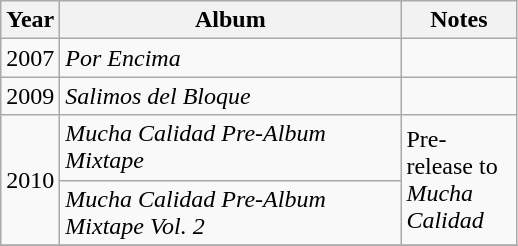<table class="wikitable">
<tr>
<th width="10">Year</th>
<th width="220">Album</th>
<th width="70">Notes</th>
</tr>
<tr>
<td style="text-align:center;">2007</td>
<td><em>Por Encima</em></td>
<td style="text-align:center;"></td>
</tr>
<tr>
<td style="text-align:center;">2009</td>
<td><em>Salimos del Bloque</em></td>
<td style="text-align:center;"></td>
</tr>
<tr>
<td style="text-align:center;" rowspan=2>2010</td>
<td><em>Mucha Calidad Pre-Album Mixtape</em></td>
<td style="text-align:left;" rowspan=2>Pre-release to <em>Mucha Calidad</em></td>
</tr>
<tr>
<td><em>Mucha Calidad Pre-Album Mixtape Vol. 2</em></td>
</tr>
<tr>
</tr>
</table>
